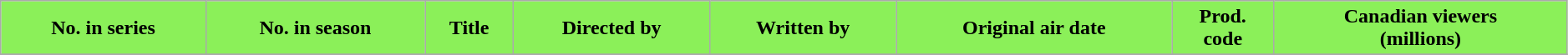<table class="wikitable plainrowheaders" style="width:99%;">
<tr>
<th style=background:#8BF059;text-align:center>No. in series</th>
<th style=background:#8BF059;text-align:center>No. in season</th>
<th style=background:#8BF059;text-align:center>Title</th>
<th style=background:#8BF059;text-align:center>Directed by</th>
<th style=background:#8BF059;text-align:center>Written by</th>
<th style=background:#8BF059;text-align:center>Original air date</th>
<th style=background:#8BF059;text-align:center>Prod.<br>code</th>
<th style=background:#8BF059;text-align:center>Canadian viewers<br>(millions)</th>
</tr>
<tr>
</tr>
</table>
